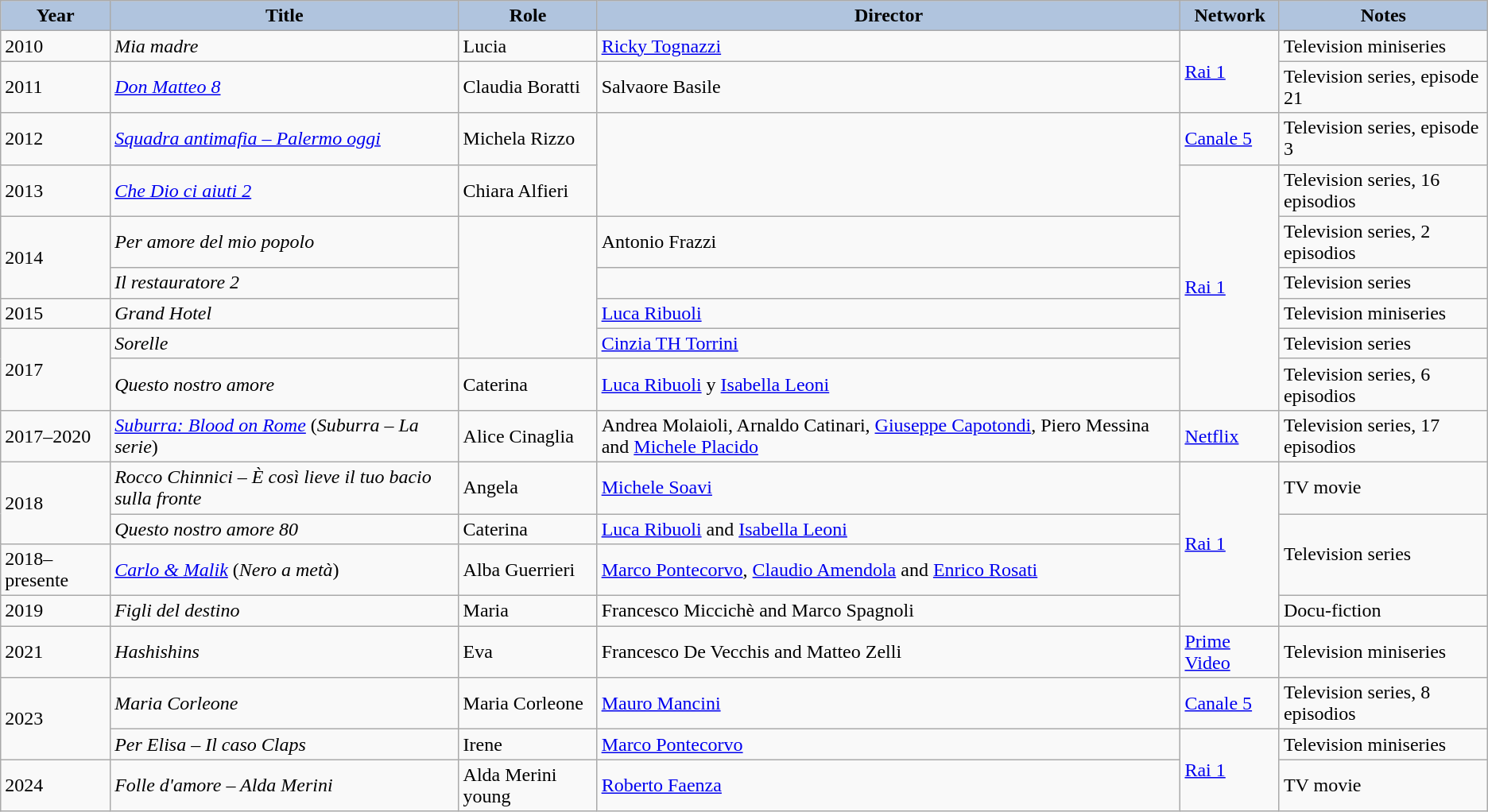<table class="wikitable" cellpadding="4" border="2">
<tr>
<th style="background:#B0C4DE;">Year</th>
<th style="background:#B0C4DE;">Title</th>
<th style="background:#B0C4DE;">Role</th>
<th style="background:#B0C4DE;">Director</th>
<th style="background:#B0C4DE;">Network</th>
<th style="background:#B0C4DE;">Notes</th>
</tr>
<tr>
<td>2010</td>
<td><em>Mia madre</em></td>
<td>Lucia</td>
<td><a href='#'>Ricky Tognazzi</a></td>
<td rowspan="2"><a href='#'>Rai 1</a></td>
<td>Television miniseries</td>
</tr>
<tr>
<td>2011</td>
<td><em><a href='#'>Don Matteo 8</a></em></td>
<td>Claudia Boratti</td>
<td>Salvaore Basile</td>
<td>Television series, episode 21</td>
</tr>
<tr>
<td>2012</td>
<td><em><a href='#'>Squadra antimafia – Palermo oggi</a></em></td>
<td>Michela Rizzo</td>
<td rowspan="2"></td>
<td><a href='#'>Canale 5</a></td>
<td>Television series, episode 3</td>
</tr>
<tr>
<td>2013</td>
<td><em><a href='#'>Che Dio ci aiuti 2</a></em></td>
<td>Chiara Alfieri</td>
<td rowspan="6"><a href='#'>Rai 1</a></td>
<td>Television series, 16 episodios</td>
</tr>
<tr>
<td rowspan="2">2014</td>
<td><em>Per amore del mio popolo</em></td>
<td rowspan="4"></td>
<td>Antonio Frazzi</td>
<td>Television series, 2 episodios</td>
</tr>
<tr>
<td><em>Il restauratore 2</em></td>
<td></td>
<td>Television series</td>
</tr>
<tr>
<td>2015</td>
<td><em>Grand Hotel</em></td>
<td><a href='#'>Luca Ribuoli</a></td>
<td>Television miniseries</td>
</tr>
<tr>
<td rowspan="2">2017</td>
<td><em>Sorelle</em></td>
<td><a href='#'>Cinzia TH Torrini</a></td>
<td>Television series</td>
</tr>
<tr>
<td><em>Questo nostro amore</em></td>
<td>Caterina</td>
<td><a href='#'>Luca Ribuoli</a> y <a href='#'>Isabella Leoni</a></td>
<td>Television series, 6 episodios</td>
</tr>
<tr>
<td>2017–2020</td>
<td><em><a href='#'>Suburra: Blood on Rome</a></em> (<em>Suburra – La serie</em>)</td>
<td>Alice Cinaglia</td>
<td>Andrea Molaioli, Arnaldo Catinari, <a href='#'>Giuseppe Capotondi</a>,  Piero Messina and <a href='#'>Michele Placido</a></td>
<td><a href='#'>Netflix</a></td>
<td>Television series, 17 episodios</td>
</tr>
<tr>
<td rowspan="2">2018</td>
<td><em>Rocco Chinnici – È così lieve il tuo bacio sulla fronte</em></td>
<td>Angela</td>
<td><a href='#'>Michele Soavi</a></td>
<td rowspan="4"><a href='#'>Rai 1</a></td>
<td>TV movie</td>
</tr>
<tr>
<td><em>Questo nostro amore 80</em></td>
<td>Caterina</td>
<td><a href='#'>Luca Ribuoli</a> and <a href='#'>Isabella Leoni</a></td>
<td rowspan="2">Television series</td>
</tr>
<tr>
<td>2018–presente</td>
<td><em><a href='#'>Carlo & Malik</a></em> (<em>Nero a metà</em>)</td>
<td>Alba Guerrieri</td>
<td><a href='#'>Marco Pontecorvo</a>, <a href='#'>Claudio Amendola</a> and <a href='#'>Enrico Rosati</a></td>
</tr>
<tr>
<td>2019</td>
<td><em>Figli del destino</em></td>
<td>Maria</td>
<td>Francesco Miccichè and Marco Spagnoli</td>
<td>Docu-fiction</td>
</tr>
<tr>
<td>2021</td>
<td><em>Hashishins</em></td>
<td>Eva</td>
<td>Francesco De Vecchis and Matteo Zelli</td>
<td><a href='#'>Prime Video</a></td>
<td>Television miniseries</td>
</tr>
<tr>
<td rowspan="2">2023</td>
<td><em>Maria Corleone</em></td>
<td>Maria Corleone</td>
<td><a href='#'>Mauro Mancini</a></td>
<td><a href='#'>Canale 5</a></td>
<td>Television series, 8 episodios</td>
</tr>
<tr>
<td><em>Per Elisa – Il caso Claps</em></td>
<td>Irene</td>
<td><a href='#'>Marco Pontecorvo</a></td>
<td rowspan="2"><a href='#'>Rai 1</a></td>
<td>Television miniseries</td>
</tr>
<tr>
<td>2024</td>
<td><em>Folle d'amore – Alda Merini</em></td>
<td>Alda Merini young</td>
<td><a href='#'>Roberto Faenza</a></td>
<td>TV movie</td>
</tr>
</table>
